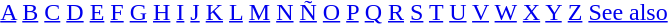<table id="toc" class="toc" summary="Contents" align="center">
<tr>
<th></th>
</tr>
<tr>
<td align="center"><br><a href='#'>A</a> <a href='#'>B</a> <a href='#'>C</a> <a href='#'>D</a> <a href='#'>E</a> <a href='#'>F</a> <a href='#'>G</a> <a href='#'>H</a> <a href='#'>I</a> <a href='#'>J</a> <a href='#'>K</a> <a href='#'>L</a> <a href='#'>M</a> <a href='#'>N</a> <a href='#'>Ñ</a> <a href='#'>O</a> <a href='#'>P</a> <a href='#'>Q</a> <a href='#'>R</a> <a href='#'>S</a> <a href='#'>T</a> <a href='#'>U</a> <a href='#'>V</a> <a href='#'>W</a> <a href='#'>X</a> <a href='#'>Y</a> <a href='#'>Z</a> <a href='#'>See also</a> </td>
</tr>
</table>
